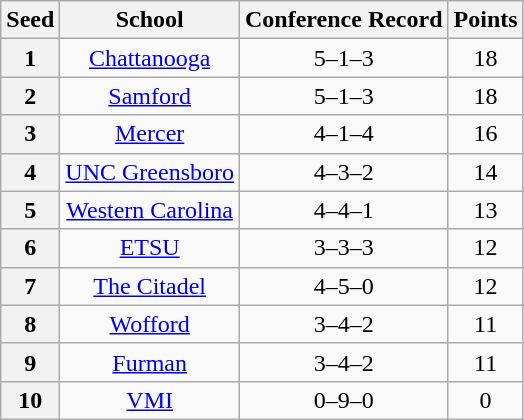<table class="wikitable" style="text-align:center">
<tr>
<th>Seed</th>
<th>School</th>
<th>Conference Record</th>
<th>Points</th>
</tr>
<tr>
<th>1</th>
<td><a href='#'>Chattanooga</a></td>
<td>5–1–3</td>
<td>18</td>
</tr>
<tr>
<th>2</th>
<td><a href='#'>Samford</a></td>
<td>5–1–3</td>
<td>18</td>
</tr>
<tr>
<th>3</th>
<td><a href='#'>Mercer</a></td>
<td>4–1–4</td>
<td>16</td>
</tr>
<tr>
<th>4</th>
<td><a href='#'>UNC Greensboro</a></td>
<td>4–3–2</td>
<td>14</td>
</tr>
<tr>
<th>5</th>
<td><a href='#'>Western Carolina</a></td>
<td>4–4–1</td>
<td>13</td>
</tr>
<tr>
<th>6</th>
<td><a href='#'>ETSU</a></td>
<td>3–3–3</td>
<td>12</td>
</tr>
<tr>
<th>7</th>
<td><a href='#'>The Citadel</a></td>
<td>4–5–0</td>
<td>12</td>
</tr>
<tr>
<th>8</th>
<td><a href='#'>Wofford</a></td>
<td>3–4–2</td>
<td>11</td>
</tr>
<tr>
<th>9</th>
<td><a href='#'>Furman</a></td>
<td>3–4–2</td>
<td>11</td>
</tr>
<tr>
<th>10</th>
<td><a href='#'>VMI</a></td>
<td>0–9–0</td>
<td>0</td>
</tr>
</table>
